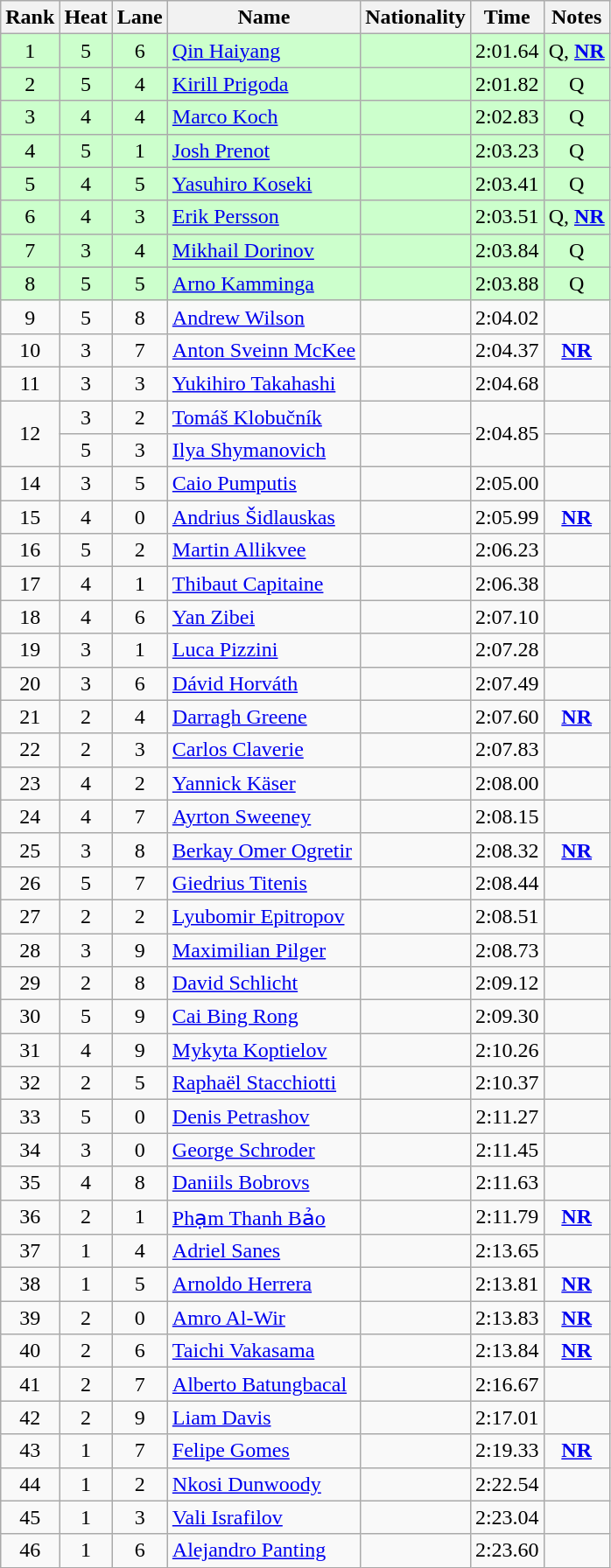<table class="wikitable sortable" style="text-align:center">
<tr>
<th>Rank</th>
<th>Heat</th>
<th>Lane</th>
<th>Name</th>
<th>Nationality</th>
<th>Time</th>
<th>Notes</th>
</tr>
<tr bgcolor=ccffcc>
<td>1</td>
<td>5</td>
<td>6</td>
<td align=left><a href='#'>Qin Haiyang</a></td>
<td align=left></td>
<td>2:01.64</td>
<td>Q, <strong><a href='#'>NR</a></strong></td>
</tr>
<tr bgcolor=ccffcc>
<td>2</td>
<td>5</td>
<td>4</td>
<td align=left><a href='#'>Kirill Prigoda</a></td>
<td align=left></td>
<td>2:01.82</td>
<td>Q</td>
</tr>
<tr bgcolor=ccffcc>
<td>3</td>
<td>4</td>
<td>4</td>
<td align=left><a href='#'>Marco Koch</a></td>
<td align=left></td>
<td>2:02.83</td>
<td>Q</td>
</tr>
<tr bgcolor=ccffcc>
<td>4</td>
<td>5</td>
<td>1</td>
<td align=left><a href='#'>Josh Prenot</a></td>
<td align=left></td>
<td>2:03.23</td>
<td>Q</td>
</tr>
<tr bgcolor=ccffcc>
<td>5</td>
<td>4</td>
<td>5</td>
<td align=left><a href='#'>Yasuhiro Koseki</a></td>
<td align=left></td>
<td>2:03.41</td>
<td>Q</td>
</tr>
<tr bgcolor=ccffcc>
<td>6</td>
<td>4</td>
<td>3</td>
<td align=left><a href='#'>Erik Persson</a></td>
<td align=left></td>
<td>2:03.51</td>
<td>Q, <strong><a href='#'>NR</a></strong></td>
</tr>
<tr bgcolor=ccffcc>
<td>7</td>
<td>3</td>
<td>4</td>
<td align=left><a href='#'>Mikhail Dorinov</a></td>
<td align=left></td>
<td>2:03.84</td>
<td>Q</td>
</tr>
<tr bgcolor=ccffcc>
<td>8</td>
<td>5</td>
<td>5</td>
<td align=left><a href='#'>Arno Kamminga</a></td>
<td align=left></td>
<td>2:03.88</td>
<td>Q</td>
</tr>
<tr>
<td>9</td>
<td>5</td>
<td>8</td>
<td align=left><a href='#'>Andrew Wilson</a></td>
<td align=left></td>
<td>2:04.02</td>
<td></td>
</tr>
<tr>
<td>10</td>
<td>3</td>
<td>7</td>
<td align=left><a href='#'>Anton Sveinn McKee</a></td>
<td align=left></td>
<td>2:04.37</td>
<td><strong><a href='#'>NR</a></strong></td>
</tr>
<tr>
<td>11</td>
<td>3</td>
<td>3</td>
<td align=left><a href='#'>Yukihiro Takahashi</a></td>
<td align=left></td>
<td>2:04.68</td>
<td></td>
</tr>
<tr>
<td rowspan=2>12</td>
<td>3</td>
<td>2</td>
<td align=left><a href='#'>Tomáš Klobučník</a></td>
<td align=left></td>
<td rowspan=2>2:04.85</td>
<td></td>
</tr>
<tr>
<td>5</td>
<td>3</td>
<td align=left><a href='#'>Ilya Shymanovich</a></td>
<td align=left></td>
<td></td>
</tr>
<tr>
<td>14</td>
<td>3</td>
<td>5</td>
<td align=left><a href='#'>Caio Pumputis</a></td>
<td align=left></td>
<td>2:05.00</td>
<td></td>
</tr>
<tr>
<td>15</td>
<td>4</td>
<td>0</td>
<td align=left><a href='#'>Andrius Šidlauskas</a></td>
<td align=left></td>
<td>2:05.99</td>
<td><strong><a href='#'>NR</a></strong></td>
</tr>
<tr>
<td>16</td>
<td>5</td>
<td>2</td>
<td align=left><a href='#'>Martin Allikvee</a></td>
<td align=left></td>
<td>2:06.23</td>
<td></td>
</tr>
<tr>
<td>17</td>
<td>4</td>
<td>1</td>
<td align=left><a href='#'>Thibaut Capitaine</a></td>
<td align=left></td>
<td>2:06.38</td>
<td></td>
</tr>
<tr>
<td>18</td>
<td>4</td>
<td>6</td>
<td align=left><a href='#'>Yan Zibei</a></td>
<td align=left></td>
<td>2:07.10</td>
<td></td>
</tr>
<tr>
<td>19</td>
<td>3</td>
<td>1</td>
<td align=left><a href='#'>Luca Pizzini</a></td>
<td align=left></td>
<td>2:07.28</td>
<td></td>
</tr>
<tr>
<td>20</td>
<td>3</td>
<td>6</td>
<td align=left><a href='#'>Dávid Horváth</a></td>
<td align=left></td>
<td>2:07.49</td>
<td></td>
</tr>
<tr>
<td>21</td>
<td>2</td>
<td>4</td>
<td align=left><a href='#'>Darragh Greene</a></td>
<td align=left></td>
<td>2:07.60</td>
<td><strong><a href='#'>NR</a></strong></td>
</tr>
<tr>
<td>22</td>
<td>2</td>
<td>3</td>
<td align=left><a href='#'>Carlos Claverie</a></td>
<td align=left></td>
<td>2:07.83</td>
<td></td>
</tr>
<tr>
<td>23</td>
<td>4</td>
<td>2</td>
<td align=left><a href='#'>Yannick Käser</a></td>
<td align=left></td>
<td>2:08.00</td>
<td></td>
</tr>
<tr>
<td>24</td>
<td>4</td>
<td>7</td>
<td align=left><a href='#'>Ayrton Sweeney</a></td>
<td align=left></td>
<td>2:08.15</td>
<td></td>
</tr>
<tr>
<td>25</td>
<td>3</td>
<td>8</td>
<td align=left><a href='#'>Berkay Omer Ogretir</a></td>
<td align=left></td>
<td>2:08.32</td>
<td><strong><a href='#'>NR</a></strong></td>
</tr>
<tr>
<td>26</td>
<td>5</td>
<td>7</td>
<td align=left><a href='#'>Giedrius Titenis</a></td>
<td align=left></td>
<td>2:08.44</td>
<td></td>
</tr>
<tr>
<td>27</td>
<td>2</td>
<td>2</td>
<td align=left><a href='#'>Lyubomir Epitropov</a></td>
<td align=left></td>
<td>2:08.51</td>
<td></td>
</tr>
<tr>
<td>28</td>
<td>3</td>
<td>9</td>
<td align=left><a href='#'>Maximilian Pilger</a></td>
<td align=left></td>
<td>2:08.73</td>
<td></td>
</tr>
<tr>
<td>29</td>
<td>2</td>
<td>8</td>
<td align=left><a href='#'>David Schlicht</a></td>
<td align=left></td>
<td>2:09.12</td>
<td></td>
</tr>
<tr>
<td>30</td>
<td>5</td>
<td>9</td>
<td align=left><a href='#'>Cai Bing Rong</a></td>
<td align=left></td>
<td>2:09.30</td>
<td></td>
</tr>
<tr>
<td>31</td>
<td>4</td>
<td>9</td>
<td align=left><a href='#'>Mykyta Koptielov</a></td>
<td align=left></td>
<td>2:10.26</td>
<td></td>
</tr>
<tr>
<td>32</td>
<td>2</td>
<td>5</td>
<td align=left><a href='#'>Raphaël Stacchiotti</a></td>
<td align=left></td>
<td>2:10.37</td>
<td></td>
</tr>
<tr>
<td>33</td>
<td>5</td>
<td>0</td>
<td align=left><a href='#'>Denis Petrashov</a></td>
<td align=left></td>
<td>2:11.27</td>
<td></td>
</tr>
<tr>
<td>34</td>
<td>3</td>
<td>0</td>
<td align=left><a href='#'>George Schroder</a></td>
<td align=left></td>
<td>2:11.45</td>
<td></td>
</tr>
<tr>
<td>35</td>
<td>4</td>
<td>8</td>
<td align=left><a href='#'>Daniils Bobrovs</a></td>
<td align=left></td>
<td>2:11.63</td>
<td></td>
</tr>
<tr>
<td>36</td>
<td>2</td>
<td>1</td>
<td align=left><a href='#'>Phạm Thanh Bảo</a></td>
<td align=left></td>
<td>2:11.79</td>
<td><strong><a href='#'>NR</a></strong></td>
</tr>
<tr>
<td>37</td>
<td>1</td>
<td>4</td>
<td align=left><a href='#'>Adriel Sanes</a></td>
<td align=left></td>
<td>2:13.65</td>
<td></td>
</tr>
<tr>
<td>38</td>
<td>1</td>
<td>5</td>
<td align=left><a href='#'>Arnoldo Herrera</a></td>
<td align=left></td>
<td>2:13.81</td>
<td><strong><a href='#'>NR</a></strong></td>
</tr>
<tr>
<td>39</td>
<td>2</td>
<td>0</td>
<td align=left><a href='#'>Amro Al-Wir</a></td>
<td align=left></td>
<td>2:13.83</td>
<td><strong><a href='#'>NR</a></strong></td>
</tr>
<tr>
<td>40</td>
<td>2</td>
<td>6</td>
<td align=left><a href='#'>Taichi Vakasama</a></td>
<td align=left></td>
<td>2:13.84</td>
<td><strong><a href='#'>NR</a></strong></td>
</tr>
<tr>
<td>41</td>
<td>2</td>
<td>7</td>
<td align=left><a href='#'>Alberto Batungbacal</a></td>
<td align=left></td>
<td>2:16.67</td>
<td></td>
</tr>
<tr>
<td>42</td>
<td>2</td>
<td>9</td>
<td align=left><a href='#'>Liam Davis</a></td>
<td align=left></td>
<td>2:17.01</td>
<td></td>
</tr>
<tr>
<td>43</td>
<td>1</td>
<td>7</td>
<td align=left><a href='#'>Felipe Gomes</a></td>
<td align=left></td>
<td>2:19.33</td>
<td><strong><a href='#'>NR</a></strong></td>
</tr>
<tr>
<td>44</td>
<td>1</td>
<td>2</td>
<td align=left><a href='#'>Nkosi Dunwoody</a></td>
<td align=left></td>
<td>2:22.54</td>
<td></td>
</tr>
<tr>
<td>45</td>
<td>1</td>
<td>3</td>
<td align=left><a href='#'>Vali Israfilov</a></td>
<td align=left></td>
<td>2:23.04</td>
<td></td>
</tr>
<tr>
<td>46</td>
<td>1</td>
<td>6</td>
<td align=left><a href='#'>Alejandro Panting</a></td>
<td align=left></td>
<td>2:23.60</td>
<td></td>
</tr>
</table>
